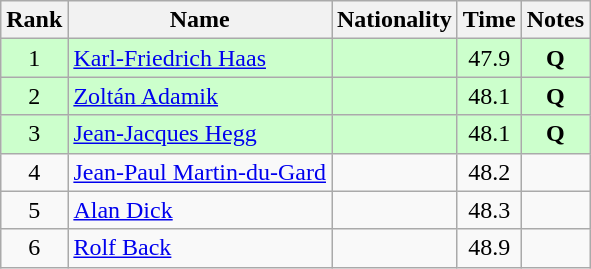<table class="wikitable sortable" style="text-align:center">
<tr>
<th>Rank</th>
<th>Name</th>
<th>Nationality</th>
<th>Time</th>
<th>Notes</th>
</tr>
<tr bgcolor=ccffcc>
<td>1</td>
<td align=left><a href='#'>Karl-Friedrich Haas</a></td>
<td align=left></td>
<td>47.9</td>
<td><strong>Q</strong></td>
</tr>
<tr bgcolor=ccffcc>
<td>2</td>
<td align=left><a href='#'>Zoltán Adamik</a></td>
<td align=left></td>
<td>48.1</td>
<td><strong>Q</strong></td>
</tr>
<tr bgcolor=ccffcc>
<td>3</td>
<td align=left><a href='#'>Jean-Jacques Hegg</a></td>
<td align=left></td>
<td>48.1</td>
<td><strong>Q</strong></td>
</tr>
<tr>
<td>4</td>
<td align=left><a href='#'>Jean-Paul Martin-du-Gard</a></td>
<td align=left></td>
<td>48.2</td>
<td></td>
</tr>
<tr>
<td>5</td>
<td align=left><a href='#'>Alan Dick</a></td>
<td align=left></td>
<td>48.3</td>
<td></td>
</tr>
<tr>
<td>6</td>
<td align=left><a href='#'>Rolf Back</a></td>
<td align=left></td>
<td>48.9</td>
<td></td>
</tr>
</table>
